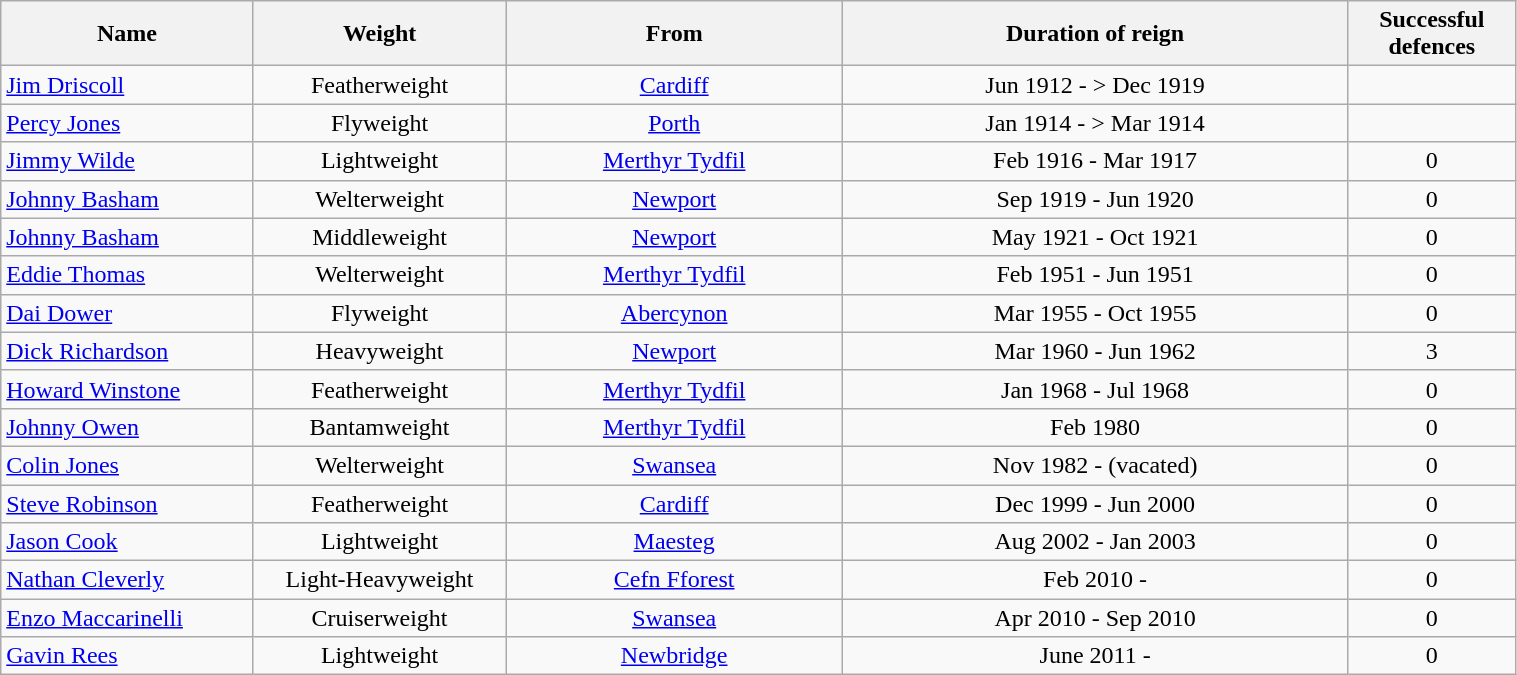<table class="wikitable" style="width:80%;">
<tr>
<th style="width:15%;">Name</th>
<th style="width:15%;">Weight</th>
<th style="width:20%;">From</th>
<th style="width:30%;">Duration of reign</th>
<th style="width:10%;">Successful defences</th>
</tr>
<tr align=center>
<td align=left><a href='#'>Jim Driscoll</a></td>
<td>Featherweight</td>
<td><a href='#'>Cardiff</a></td>
<td>Jun 1912 - > Dec 1919</td>
<td></td>
</tr>
<tr align=center>
<td align=left><a href='#'>Percy Jones</a></td>
<td>Flyweight</td>
<td><a href='#'>Porth</a></td>
<td>Jan 1914 - > Mar 1914</td>
<td></td>
</tr>
<tr align=center>
<td align=left><a href='#'>Jimmy Wilde</a></td>
<td>Lightweight</td>
<td><a href='#'>Merthyr Tydfil</a></td>
<td>Feb 1916 - Mar 1917</td>
<td>0</td>
</tr>
<tr align=center>
<td align=left><a href='#'>Johnny Basham</a></td>
<td>Welterweight</td>
<td><a href='#'>Newport</a></td>
<td>Sep 1919 - Jun 1920</td>
<td>0</td>
</tr>
<tr align=center>
<td align=left><a href='#'>Johnny Basham</a></td>
<td>Middleweight</td>
<td><a href='#'>Newport</a></td>
<td>May 1921 - Oct 1921</td>
<td>0</td>
</tr>
<tr align=center>
<td align=left><a href='#'>Eddie Thomas</a></td>
<td>Welterweight</td>
<td><a href='#'>Merthyr Tydfil</a></td>
<td>Feb 1951 - Jun 1951</td>
<td>0</td>
</tr>
<tr align=center>
<td align=left><a href='#'>Dai Dower</a></td>
<td>Flyweight</td>
<td><a href='#'>Abercynon</a></td>
<td>Mar 1955 - Oct 1955</td>
<td>0</td>
</tr>
<tr align=center>
<td align=left><a href='#'>Dick Richardson</a></td>
<td>Heavyweight</td>
<td><a href='#'>Newport</a></td>
<td>Mar 1960 - Jun 1962</td>
<td>3</td>
</tr>
<tr align=center>
<td align=left><a href='#'>Howard Winstone</a></td>
<td>Featherweight</td>
<td><a href='#'>Merthyr Tydfil</a></td>
<td>Jan 1968 - Jul 1968</td>
<td>0</td>
</tr>
<tr align=center>
<td align=left><a href='#'>Johnny Owen</a></td>
<td>Bantamweight</td>
<td><a href='#'>Merthyr Tydfil</a></td>
<td>Feb 1980</td>
<td>0</td>
</tr>
<tr align=center>
<td align=left><a href='#'>Colin Jones</a></td>
<td>Welterweight</td>
<td><a href='#'>Swansea</a></td>
<td>Nov 1982 - (vacated)</td>
<td>0</td>
</tr>
<tr align=center>
<td align=left><a href='#'>Steve Robinson</a></td>
<td>Featherweight</td>
<td><a href='#'>Cardiff</a></td>
<td>Dec 1999 - Jun 2000</td>
<td>0</td>
</tr>
<tr align=center>
<td align=left><a href='#'>Jason Cook</a></td>
<td>Lightweight</td>
<td><a href='#'>Maesteg</a></td>
<td>Aug 2002 - Jan 2003</td>
<td>0</td>
</tr>
<tr align=center>
<td align=left><a href='#'>Nathan Cleverly</a></td>
<td>Light-Heavyweight</td>
<td><a href='#'>Cefn Fforest</a></td>
<td>Feb 2010 -</td>
<td>0</td>
</tr>
<tr align=center>
<td align=left><a href='#'>Enzo Maccarinelli</a></td>
<td>Cruiserweight</td>
<td><a href='#'>Swansea</a></td>
<td>Apr 2010 - Sep 2010</td>
<td>0</td>
</tr>
<tr align=center>
<td align=left><a href='#'>Gavin Rees</a></td>
<td>Lightweight</td>
<td><a href='#'>Newbridge</a></td>
<td>June 2011 -</td>
<td>0</td>
</tr>
</table>
